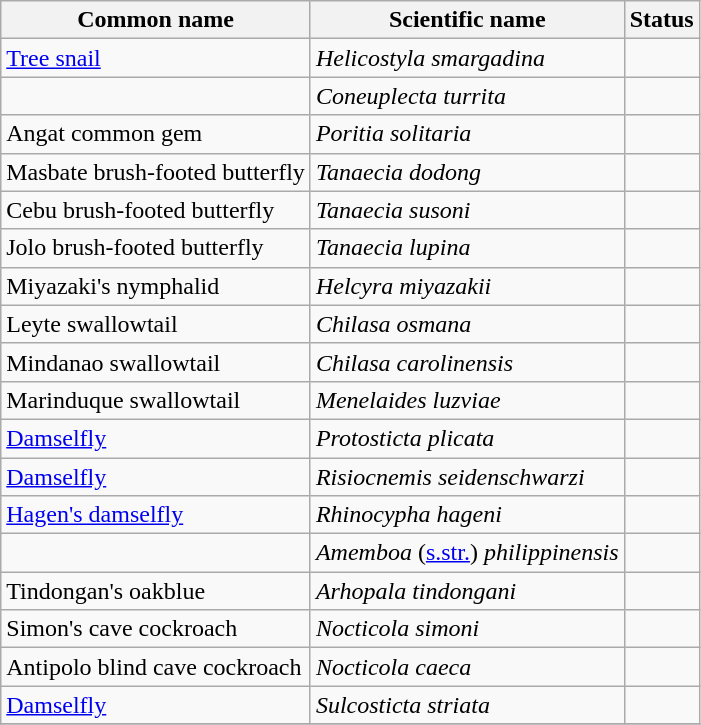<table class="wikitable sortable">
<tr>
<th>Common name</th>
<th>Scientific name</th>
<th>Status</th>
</tr>
<tr>
<td><a href='#'>Tree snail</a></td>
<td><em>Helicostyla smargadina</em></td>
<td align=center></td>
</tr>
<tr>
<td></td>
<td><em>Coneuplecta turrita</em></td>
<td align=center></td>
</tr>
<tr>
<td>Angat common gem</td>
<td><em>Poritia solitaria</em></td>
<td align=center></td>
</tr>
<tr>
<td>Masbate brush-footed butterfly</td>
<td><em>Tanaecia dodong</em></td>
<td align=center></td>
</tr>
<tr>
<td>Cebu brush-footed butterfly</td>
<td><em>Tanaecia susoni</em></td>
<td align=center></td>
</tr>
<tr>
<td>Jolo brush-footed butterfly</td>
<td><em>Tanaecia lupina</em></td>
<td align=center></td>
</tr>
<tr>
<td>Miyazaki's nymphalid</td>
<td><em>Helcyra miyazakii</em></td>
<td align=center></td>
</tr>
<tr>
<td>Leyte swallowtail</td>
<td><em>Chilasa osmana</em></td>
<td align=center></td>
</tr>
<tr>
<td>Mindanao swallowtail</td>
<td><em>Chilasa carolinensis</em></td>
<td align=center></td>
</tr>
<tr>
<td>Marinduque swallowtail</td>
<td><em>Menelaides luzviae</em></td>
<td align=center></td>
</tr>
<tr>
<td><a href='#'>Damselfly</a></td>
<td><em>Protosticta plicata</em></td>
<td align=center></td>
</tr>
<tr>
<td><a href='#'>Damselfly</a></td>
<td><em>Risiocnemis seidenschwarzi</em></td>
<td align=center></td>
</tr>
<tr>
<td><a href='#'>Hagen's damselfly</a></td>
<td><em>Rhinocypha hageni</em></td>
<td align=center></td>
</tr>
<tr>
<td></td>
<td><em>Amemboa</em> (<a href='#'>s.str.</a>) <em>philippinensis</em></td>
<td align=center></td>
</tr>
<tr>
<td>Tindongan's oakblue</td>
<td><em>Arhopala tindongani</em></td>
<td align=center></td>
</tr>
<tr>
<td>Simon's cave cockroach</td>
<td><em>Nocticola simoni</em></td>
<td align=center></td>
</tr>
<tr>
<td>Antipolo blind cave cockroach</td>
<td><em>Nocticola caeca</em></td>
<td align=center></td>
</tr>
<tr>
<td><a href='#'>Damselfly</a></td>
<td><em>Sulcosticta striata</em></td>
<td align=center></td>
</tr>
<tr>
</tr>
</table>
